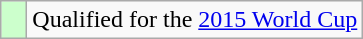<table class="wikitable" style="text-align:left">
<tr>
<td width=10px bgcolor=#ccffcc></td>
<td>Qualified for the <a href='#'>2015 World Cup</a></td>
</tr>
</table>
